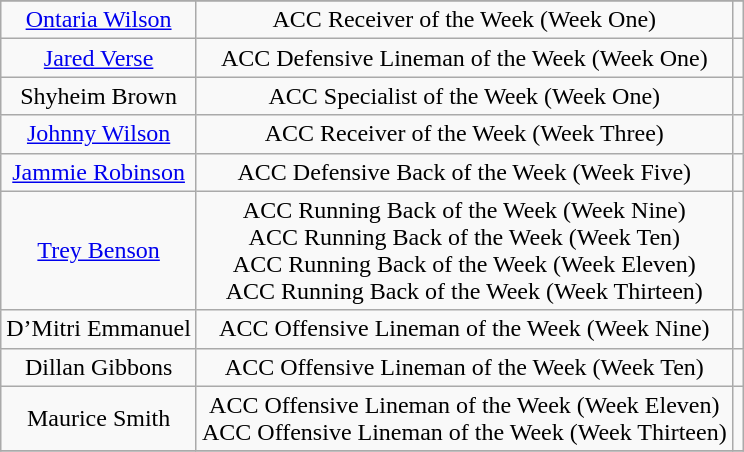<table class="wikitable sortable sortable" style="text-align: center">
<tr align=center>
</tr>
<tr>
<td><a href='#'>Ontaria Wilson</a></td>
<td>ACC Receiver of the Week (Week One)</td>
<td></td>
</tr>
<tr>
<td><a href='#'>Jared Verse</a></td>
<td>ACC Defensive Lineman of the Week (Week One)</td>
<td></td>
</tr>
<tr>
<td>Shyheim Brown</td>
<td>ACC Specialist of the Week (Week One)</td>
<td></td>
</tr>
<tr>
<td><a href='#'>Johnny Wilson</a></td>
<td>ACC Receiver of the Week (Week Three)</td>
<td></td>
</tr>
<tr>
<td><a href='#'>Jammie Robinson</a></td>
<td>ACC Defensive Back of the Week (Week Five)</td>
<td></td>
</tr>
<tr>
<td><a href='#'>Trey Benson</a></td>
<td>ACC Running Back of the Week (Week Nine)<br>ACC Running Back of the Week (Week Ten)<br>ACC Running Back of the Week (Week Eleven)<br>ACC Running Back of the Week (Week Thirteen)</td>
<td></td>
</tr>
<tr>
<td>D’Mitri Emmanuel</td>
<td>ACC Offensive Lineman of the Week (Week Nine)</td>
<td></td>
</tr>
<tr>
<td>Dillan Gibbons</td>
<td>ACC Offensive Lineman of the Week (Week Ten)</td>
<td></td>
</tr>
<tr>
<td>Maurice Smith</td>
<td>ACC Offensive Lineman of the Week (Week Eleven)<br>ACC Offensive Lineman of the Week (Week Thirteen)</td>
<td></td>
</tr>
<tr>
</tr>
</table>
